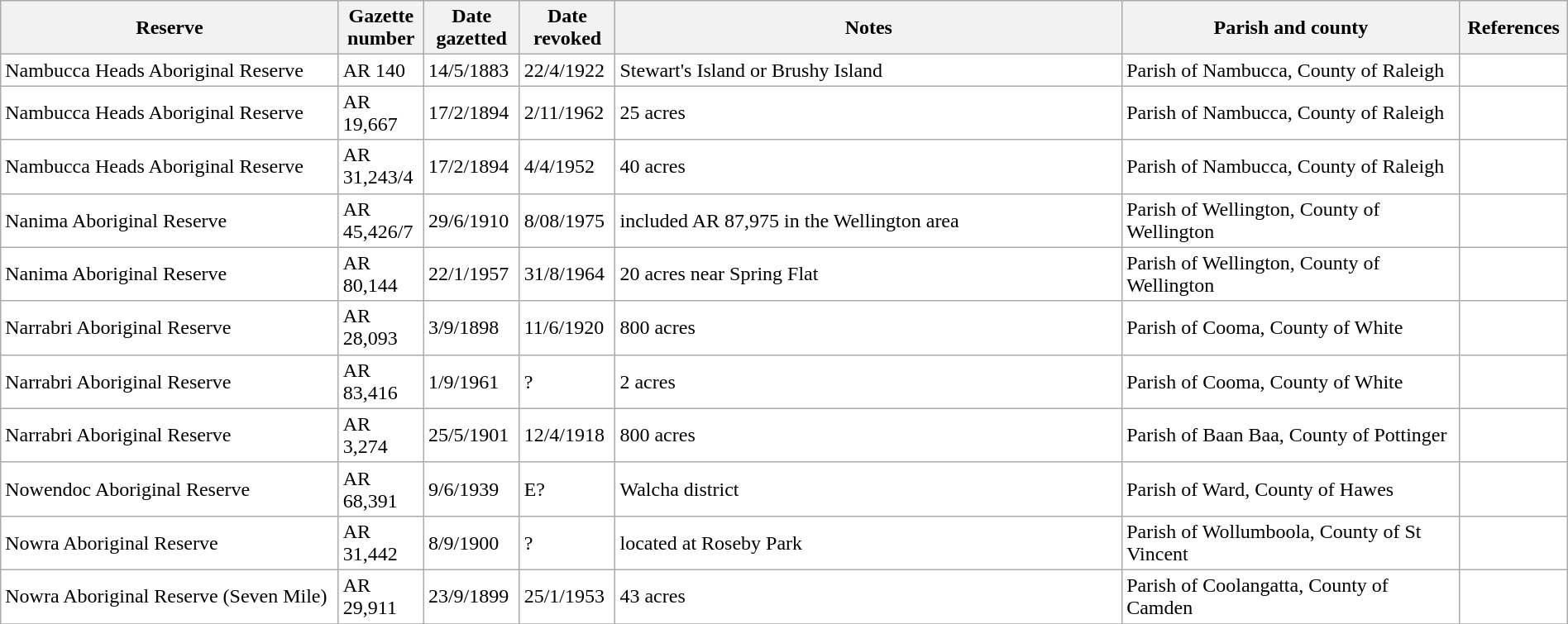<table class="wikitable" style="width:100%; background:#fff;">
<tr>
<th scope="col" style="width:20%;">Reserve</th>
<th scope="col" style="width:5%;">Gazette number</th>
<th scope="col" style="width:5%;">Date gazetted</th>
<th scope="col" style="width:5%;">Date revoked</th>
<th scope="col" class="unsortable" style="width: 30%">Notes</th>
<th scope="col" class="unsortable" style="width: 20%">Parish and county</th>
<th scope="col" class="unsortable" style="width: 5%">References</th>
</tr>
<tr>
<td>Nambucca Heads Aboriginal Reserve</td>
<td>AR 140</td>
<td>14/5/1883</td>
<td>22/4/1922</td>
<td>Stewart's Island or Brushy Island</td>
<td>Parish of Nambucca, County of Raleigh</td>
<td></td>
</tr>
<tr>
<td>Nambucca Heads Aboriginal Reserve</td>
<td>AR 19,667</td>
<td>17/2/1894</td>
<td>2/11/1962</td>
<td>25 acres</td>
<td>Parish of Nambucca, County of Raleigh</td>
<td></td>
</tr>
<tr>
<td>Nambucca Heads Aboriginal Reserve</td>
<td>AR 31,243/4</td>
<td>17/2/1894</td>
<td>4/4/1952</td>
<td>40 acres</td>
<td>Parish of Nambucca, County of Raleigh</td>
<td></td>
</tr>
<tr>
<td>Nanima Aboriginal Reserve</td>
<td>AR 45,426/7</td>
<td>29/6/1910</td>
<td>8/08/1975</td>
<td>included AR 87,975 in the Wellington area</td>
<td>Parish of Wellington, County of Wellington</td>
<td></td>
</tr>
<tr>
<td>Nanima Aboriginal Reserve</td>
<td>AR 80,144</td>
<td>22/1/1957</td>
<td>31/8/1964</td>
<td>20 acres near Spring Flat</td>
<td>Parish of Wellington, County of Wellington</td>
<td></td>
</tr>
<tr>
<td>Narrabri Aboriginal Reserve</td>
<td>AR 28,093</td>
<td>3/9/1898</td>
<td>11/6/1920</td>
<td>800 acres</td>
<td>Parish of Cooma, County of White</td>
<td></td>
</tr>
<tr>
<td>Narrabri Aboriginal Reserve</td>
<td>AR 83,416</td>
<td>1/9/1961</td>
<td>?</td>
<td>2 acres</td>
<td>Parish of Cooma, County of White</td>
<td></td>
</tr>
<tr>
<td>Narrabri Aboriginal Reserve</td>
<td>AR 3,274</td>
<td>25/5/1901</td>
<td>12/4/1918</td>
<td>800 acres</td>
<td>Parish of Baan Baa, County of Pottinger</td>
<td></td>
</tr>
<tr>
<td>Nowendoc Aboriginal Reserve</td>
<td>AR 68,391</td>
<td>9/6/1939</td>
<td>E?</td>
<td>Walcha district</td>
<td>Parish of Ward, County of Hawes</td>
<td></td>
</tr>
<tr>
<td>Nowra Aboriginal Reserve</td>
<td>AR 31,442</td>
<td>8/9/1900</td>
<td>?</td>
<td>located at Roseby Park</td>
<td>Parish of Wollumboola, County of St Vincent</td>
<td></td>
</tr>
<tr>
<td>Nowra Aboriginal Reserve (Seven Mile)</td>
<td>AR 29,911</td>
<td>23/9/1899</td>
<td>25/1/1953</td>
<td>43  acres</td>
<td>Parish of Coolangatta, County  of  Camden</td>
<td></td>
</tr>
<tr>
</tr>
</table>
